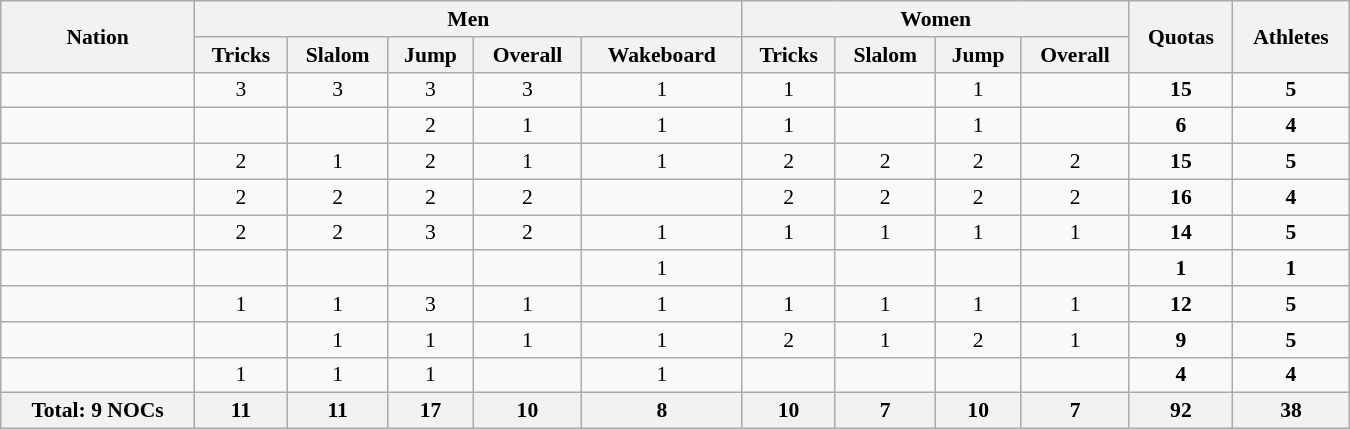<table class="wikitable" width=900 style="text-align:center; font-size:90%">
<tr>
<th rowspan="2" align="left">Nation</th>
<th colspan="5">Men</th>
<th colspan="4">Women</th>
<th rowspan=2>Quotas</th>
<th rowspan=2>Athletes</th>
</tr>
<tr>
<th>Tricks</th>
<th>Slalom</th>
<th>Jump</th>
<th>Overall</th>
<th>Wakeboard</th>
<th>Tricks</th>
<th>Slalom</th>
<th>Jump</th>
<th>Overall</th>
</tr>
<tr>
<td align=left></td>
<td>3</td>
<td>3</td>
<td>3</td>
<td>3</td>
<td>1</td>
<td>1</td>
<td></td>
<td>1</td>
<td></td>
<td><strong>15</strong></td>
<td><strong>5</strong></td>
</tr>
<tr>
<td align=left></td>
<td></td>
<td></td>
<td>2</td>
<td>1</td>
<td>1</td>
<td>1</td>
<td></td>
<td>1</td>
<td></td>
<td><strong>6</strong></td>
<td><strong>4</strong></td>
</tr>
<tr>
<td align=left></td>
<td>2</td>
<td>1</td>
<td>2</td>
<td>1</td>
<td>1</td>
<td>2</td>
<td>2</td>
<td>2</td>
<td>2</td>
<td><strong>15</strong></td>
<td><strong>5</strong></td>
</tr>
<tr>
<td align=left></td>
<td>2</td>
<td>2</td>
<td>2</td>
<td>2</td>
<td></td>
<td>2</td>
<td>2</td>
<td>2</td>
<td>2</td>
<td><strong>16</strong></td>
<td><strong>4</strong></td>
</tr>
<tr>
<td align=left></td>
<td>2</td>
<td>2</td>
<td>3</td>
<td>2</td>
<td>1</td>
<td>1</td>
<td>1</td>
<td>1</td>
<td>1</td>
<td><strong>14</strong></td>
<td><strong>5</strong></td>
</tr>
<tr>
<td align=left></td>
<td></td>
<td></td>
<td></td>
<td></td>
<td>1</td>
<td></td>
<td></td>
<td></td>
<td></td>
<td><strong>1</strong></td>
<td><strong>1</strong></td>
</tr>
<tr>
<td align=left></td>
<td>1</td>
<td>1</td>
<td>3</td>
<td>1</td>
<td>1</td>
<td>1</td>
<td>1</td>
<td>1</td>
<td>1</td>
<td><strong>12</strong></td>
<td><strong>5</strong></td>
</tr>
<tr>
<td align=left></td>
<td></td>
<td>1</td>
<td>1</td>
<td>1</td>
<td>1</td>
<td>2</td>
<td>1</td>
<td>2</td>
<td>1</td>
<td><strong>9</strong></td>
<td><strong>5</strong></td>
</tr>
<tr>
<td align=left></td>
<td>1</td>
<td>1</td>
<td>1</td>
<td></td>
<td>1</td>
<td></td>
<td></td>
<td></td>
<td></td>
<td><strong>4</strong></td>
<td><strong>4</strong></td>
</tr>
<tr>
<th>Total: 9 NOCs</th>
<th>11</th>
<th>11</th>
<th>17</th>
<th>10</th>
<th>8</th>
<th>10</th>
<th>7</th>
<th>10</th>
<th>7</th>
<th>92</th>
<th>38</th>
</tr>
</table>
